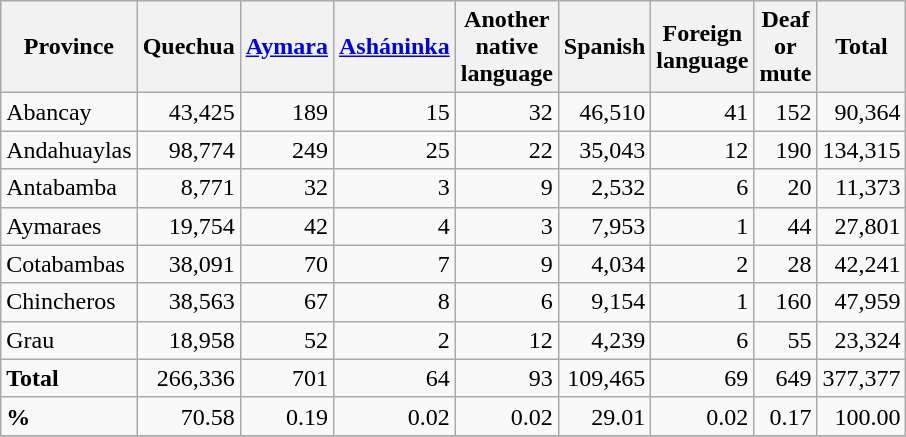<table class="wikitable" border="1" style="width:35%;" border="1">
<tr bgcolor=#EFEFEF>
<th>Province</th>
<th>Quechua</th>
<th><a href='#'>Aymara</a></th>
<th><a href='#'>Asháninka</a></th>
<th>Another native language</th>
<th>Spanish</th>
<th>Foreign language</th>
<th>Deaf or mute</th>
<th>Total</th>
</tr>
<tr>
<td>Abancay</td>
<td align="right">43,425</td>
<td align="right">189</td>
<td align="right">15</td>
<td align="right">32</td>
<td align="right">46,510</td>
<td align="right">41</td>
<td align="right">152</td>
<td align="right">90,364</td>
</tr>
<tr>
<td>Andahuaylas</td>
<td align="right">98,774</td>
<td align="right">249</td>
<td align="right">25</td>
<td align="right">22</td>
<td align="right">35,043</td>
<td align="right">12</td>
<td align="right">190</td>
<td align="right">134,315</td>
</tr>
<tr>
<td>Antabamba</td>
<td align="right">8,771</td>
<td align="right">32</td>
<td align="right">3</td>
<td align="right">9</td>
<td align="right">2,532</td>
<td align="right">6</td>
<td align="right">20</td>
<td align="right">11,373</td>
</tr>
<tr>
<td>Aymaraes</td>
<td align="right">19,754</td>
<td align="right">42</td>
<td align="right">4</td>
<td align="right">3</td>
<td align="right">7,953</td>
<td align="right">1</td>
<td align="right">44</td>
<td align="right">27,801</td>
</tr>
<tr>
<td>Cotabambas</td>
<td align="right">38,091</td>
<td align="right">70</td>
<td align="right">7</td>
<td align="right">9</td>
<td align="right">4,034</td>
<td align="right">2</td>
<td align="right">28</td>
<td align="right">42,241</td>
</tr>
<tr>
<td>Chincheros</td>
<td align="right">38,563</td>
<td align="right">67</td>
<td align="right">8</td>
<td align="right">6</td>
<td align="right">9,154</td>
<td align="right">1</td>
<td align="right">160</td>
<td align="right">47,959</td>
</tr>
<tr>
<td>Grau</td>
<td align="right">18,958</td>
<td align="right">52</td>
<td align="right">2</td>
<td align="right">12</td>
<td align="right">4,239</td>
<td align="right">6</td>
<td align="right">55</td>
<td align="right">23,324</td>
</tr>
<tr>
<td><strong>Total</strong></td>
<td align="right">266,336</td>
<td align="right">701</td>
<td align="right">64</td>
<td align="right">93</td>
<td align="right">109,465</td>
<td align="right">69</td>
<td align="right">649</td>
<td align="right">377,377</td>
</tr>
<tr>
<td><strong>%</strong></td>
<td align="right">70.58</td>
<td align="right">0.19</td>
<td align="right">0.02</td>
<td align="right">0.02</td>
<td align="right">29.01</td>
<td align="right">0.02</td>
<td align="right">0.17</td>
<td align="right">100.00</td>
</tr>
<tr>
</tr>
</table>
